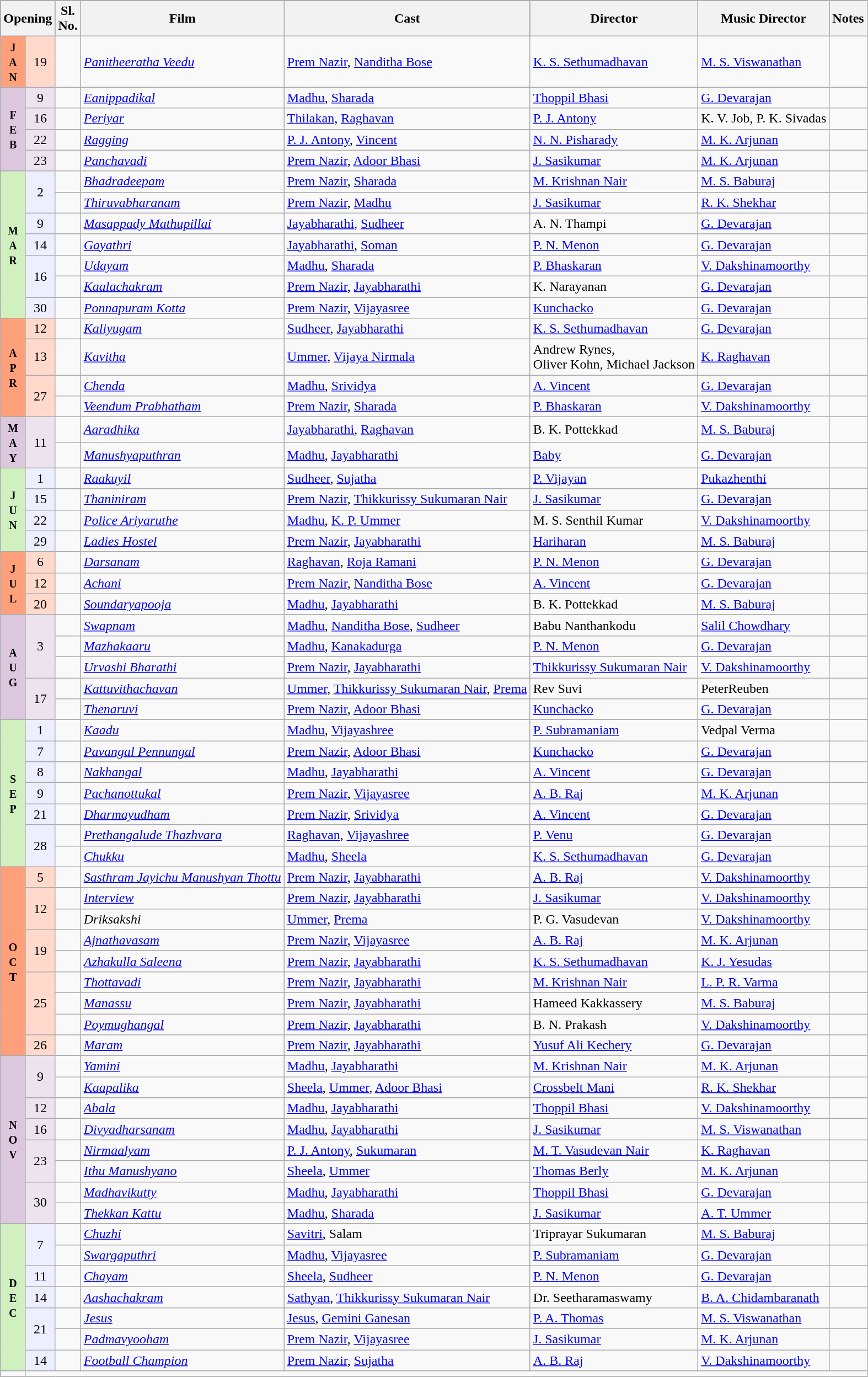<table class="wikitable">
<tr style="background:#000;">
<th colspan='2'>Opening</th>
<th>Sl.<br>No.</th>
<th>Film</th>
<th>Cast</th>
<th>Director</th>
<th>Music Director</th>
<th>Notes</th>
</tr>
<tr>
<td rowspan="1" style="text-align:center; background:#ffa07a; textcolor:#000;"><small><strong>J<br>A<br>N</strong></small></td>
<td rowspan="1" style="text-align:center; background:#ffdacc; textcolor:#000;">19</td>
<td valign="center"></td>
<td><em><a href='#'>Panitheeratha Veedu</a></em></td>
<td><a href='#'>Prem Nazir</a>, <a href='#'>Nanditha Bose</a></td>
<td><a href='#'>K. S. Sethumadhavan</a></td>
<td><a href='#'>M. S. Viswanathan</a></td>
<td></td>
</tr>
<tr>
<td rowspan="4" style="text-align:center; background:#dcc7df; textcolor:#000;"><small><strong>F<br>E<br>B</strong></small></td>
<td rowspan="1" style="text-align:center; background:#ede3ef; textcolor:#000;">9</td>
<td valign="center"></td>
<td><em><a href='#'>Eanippadikal</a></em></td>
<td><a href='#'>Madhu</a>, <a href='#'>Sharada</a></td>
<td><a href='#'>Thoppil Bhasi</a></td>
<td><a href='#'>G. Devarajan</a></td>
<td></td>
</tr>
<tr>
<td rowspan="1" style="text-align:center; background:#ede3ef; textcolor:#000;">16</td>
<td valign="center"></td>
<td><em><a href='#'>Periyar</a></em></td>
<td><a href='#'>Thilakan</a>, <a href='#'>Raghavan</a></td>
<td><a href='#'>P. J. Antony</a></td>
<td>K. V. Job, P. K. Sivadas</td>
<td></td>
</tr>
<tr>
<td rowspan="1" style="text-align:center; background:#ede3ef; textcolor:#000;">22</td>
<td valign="center"></td>
<td><em><a href='#'>Ragging</a></em></td>
<td><a href='#'>P. J. Antony</a>, <a href='#'>Vincent</a></td>
<td><a href='#'>N. N. Pisharady</a></td>
<td><a href='#'>M. K. Arjunan</a></td>
<td></td>
</tr>
<tr>
<td rowspan="1" style="text-align:center; background:#ede3ef; textcolor:#000;">23</td>
<td valign="center"></td>
<td><em><a href='#'>Panchavadi</a></em></td>
<td><a href='#'>Prem Nazir</a>, <a href='#'>Adoor Bhasi</a></td>
<td><a href='#'>J. Sasikumar</a></td>
<td><a href='#'>M. K. Arjunan</a></td>
<td></td>
</tr>
<tr>
<td rowspan="7" style="text-align:center; background:#d0f0c0; textcolor:#000;"><small><strong>M<br>A<br>R</strong></small></td>
<td rowspan="2" style="text-align:center; background:#edefff; textcolor:#000;">2</td>
<td valign="center"></td>
<td><em><a href='#'>Bhadradeepam</a></em></td>
<td><a href='#'>Prem Nazir</a>, <a href='#'>Sharada</a></td>
<td><a href='#'>M. Krishnan Nair</a></td>
<td><a href='#'>M. S. Baburaj</a></td>
<td></td>
</tr>
<tr>
<td valign="center"></td>
<td><em><a href='#'>Thiruvabharanam</a></em></td>
<td><a href='#'>Prem Nazir</a>, <a href='#'>Madhu</a></td>
<td><a href='#'>J. Sasikumar</a></td>
<td><a href='#'>R. K. Shekhar</a></td>
<td></td>
</tr>
<tr>
<td rowspan="1" style="text-align:center; background:#edefff; textcolor:#000;">9</td>
<td valign="center"></td>
<td><em><a href='#'>Masappady Mathupillai</a></em></td>
<td><a href='#'>Jayabharathi</a>, <a href='#'>Sudheer</a></td>
<td>A. N. Thampi</td>
<td><a href='#'>G. Devarajan</a></td>
<td></td>
</tr>
<tr>
<td rowspan="1" style="text-align:center; background:#edefff; textcolor:#000;">14</td>
<td valign="center"></td>
<td><em><a href='#'>Gayathri</a></em></td>
<td><a href='#'>Jayabharathi</a>, <a href='#'>Soman</a></td>
<td><a href='#'>P. N. Menon</a></td>
<td><a href='#'>G. Devarajan</a></td>
<td></td>
</tr>
<tr>
<td rowspan="2" style="text-align:center; background:#edefff; textcolor:#000;">16</td>
<td valign="center"></td>
<td><em><a href='#'>Udayam</a></em></td>
<td><a href='#'>Madhu</a>, <a href='#'>Sharada</a></td>
<td><a href='#'>P. Bhaskaran</a></td>
<td><a href='#'>V. Dakshinamoorthy</a></td>
<td></td>
</tr>
<tr>
<td valign="center"></td>
<td><em><a href='#'>Kaalachakram</a></em></td>
<td><a href='#'>Prem Nazir</a>, <a href='#'>Jayabharathi</a></td>
<td>K. Narayanan</td>
<td><a href='#'>G. Devarajan</a></td>
<td></td>
</tr>
<tr>
<td rowspan="1" style="text-align:center; background:#edefff; textcolor:#000;">30</td>
<td valign="center"></td>
<td><em><a href='#'>Ponnapuram Kotta</a></em></td>
<td><a href='#'>Prem Nazir</a>, <a href='#'>Vijayasree</a></td>
<td><a href='#'>Kunchacko</a></td>
<td><a href='#'>G. Devarajan</a></td>
<td></td>
</tr>
<tr>
<td rowspan="4" style="text-align:center; background:#ffa07a; textcolor:#000;"><small><strong>A<br>P<br>R</strong></small></td>
<td rowspan="1" style="text-align:center; background:#ffdacc; textcolor:#000;">12</td>
<td valign="center"></td>
<td><em><a href='#'>Kaliyugam</a></em></td>
<td><a href='#'>Sudheer</a>, <a href='#'>Jayabharathi</a></td>
<td><a href='#'>K. S. Sethumadhavan</a></td>
<td><a href='#'>G. Devarajan</a></td>
<td></td>
</tr>
<tr>
<td rowspan="1" style="text-align:center; background:#ffdacc; textcolor:#000;">13</td>
<td valign="center"></td>
<td><em><a href='#'>Kavitha</a></em></td>
<td><a href='#'>Ummer</a>, <a href='#'>Vijaya Nirmala</a></td>
<td>Andrew Rynes,<br>Oliver Kohn, Michael Jackson</td>
<td><a href='#'>K. Raghavan</a></td>
<td></td>
</tr>
<tr>
<td rowspan="2" style="text-align:center; background:#ffdacc; textcolor:#000;">27</td>
<td valign="center"></td>
<td><em><a href='#'>Chenda</a></em></td>
<td><a href='#'>Madhu</a>, <a href='#'>Srividya</a></td>
<td><a href='#'>A. Vincent</a></td>
<td><a href='#'>G. Devarajan</a></td>
<td></td>
</tr>
<tr>
<td valign="center"></td>
<td><em><a href='#'>Veendum Prabhatham</a></em></td>
<td><a href='#'>Prem Nazir</a>, <a href='#'>Sharada</a></td>
<td><a href='#'>P. Bhaskaran</a></td>
<td><a href='#'>V. Dakshinamoorthy</a></td>
<td></td>
</tr>
<tr>
<td rowspan="2" style="text-align:center; background:#dcc7df; textcolor:#000;"><small><strong>M<br>A<br>Y</strong></small></td>
<td rowspan="2" style="text-align:center; background:#ede3ef; textcolor:#000;">11</td>
<td valign="center"></td>
<td><em><a href='#'>Aaradhika</a></em></td>
<td><a href='#'>Jayabharathi</a>, <a href='#'>Raghavan</a></td>
<td>B. K. Pottekkad</td>
<td><a href='#'>M. S. Baburaj</a></td>
<td></td>
</tr>
<tr>
<td valign="center"></td>
<td><em><a href='#'>Manushyaputhran</a></em></td>
<td><a href='#'>Madhu</a>, <a href='#'>Jayabharathi</a></td>
<td><a href='#'>Baby</a></td>
<td><a href='#'>G. Devarajan</a></td>
<td></td>
</tr>
<tr>
<td rowspan="4" style="text-align:center; background:#d0f0c0; textcolor:#000;"><small><strong>J<br>U<br>N</strong></small></td>
<td rowspan="1" style="text-align:center; background:#edefff; textcolor:#000;">1</td>
<td valign="center"></td>
<td><em><a href='#'>Raakuyil</a></em></td>
<td><a href='#'>Sudheer</a>, <a href='#'>Sujatha</a></td>
<td><a href='#'>P. Vijayan</a></td>
<td><a href='#'>Pukazhenthi</a></td>
<td></td>
</tr>
<tr>
<td rowspan="1" style="text-align:center; background:#edefff; textcolor:#000;">15</td>
<td valign="center"></td>
<td><em><a href='#'>Thaniniram</a></em></td>
<td><a href='#'>Prem Nazir</a>, <a href='#'>Thikkurissy Sukumaran Nair</a></td>
<td><a href='#'>J. Sasikumar</a></td>
<td><a href='#'>G. Devarajan</a></td>
<td></td>
</tr>
<tr>
<td rowspan="1" style="text-align:center; background:#edefff; textcolor:#000;">22</td>
<td valign="center"></td>
<td><em><a href='#'>Police Ariyaruthe</a></em></td>
<td><a href='#'>Madhu</a>, <a href='#'>K. P. Ummer</a></td>
<td>M. S. Senthil Kumar</td>
<td><a href='#'>V. Dakshinamoorthy</a></td>
<td></td>
</tr>
<tr>
<td rowspan="1" style="text-align:center; background:#edefff; textcolor:#000;">29</td>
<td valign="center"></td>
<td><em><a href='#'>Ladies Hostel</a></em></td>
<td><a href='#'>Prem Nazir</a>, <a href='#'>Jayabharathi</a></td>
<td><a href='#'>Hariharan</a></td>
<td><a href='#'>M. S. Baburaj</a></td>
<td></td>
</tr>
<tr>
<td rowspan="3" style="text-align:center; background:#ffa07a; textcolor:#000;"><small><strong>J<br>U<br>L</strong></small></td>
<td rowspan="1" style="text-align:center; background:#ffdacc; textcolor:#000;">6</td>
<td valign="center"></td>
<td><em><a href='#'>Darsanam</a></em></td>
<td><a href='#'>Raghavan</a>, <a href='#'>Roja Ramani</a></td>
<td><a href='#'>P. N. Menon</a></td>
<td><a href='#'>G. Devarajan</a></td>
<td></td>
</tr>
<tr>
<td rowspan="1" style="text-align:center; background:#ffdacc; textcolor:#000;">12</td>
<td valign="center"></td>
<td><em><a href='#'>Achani</a></em></td>
<td><a href='#'>Prem Nazir</a>, <a href='#'>Nanditha Bose</a></td>
<td><a href='#'>A. Vincent</a></td>
<td><a href='#'>G. Devarajan</a></td>
<td></td>
</tr>
<tr>
<td rowspan="1" style="text-align:center; background:#ffdacc; textcolor:#000;">20</td>
<td valign="center"></td>
<td><em><a href='#'>Soundaryapooja</a></em></td>
<td><a href='#'>Madhu</a>, <a href='#'>Jayabharathi</a></td>
<td>B. K. Pottekkad</td>
<td><a href='#'>M. S. Baburaj</a></td>
<td></td>
</tr>
<tr>
<td rowspan="5" style="text-align:center; background:#dcc7df; textcolor:#000;"><small><strong>A<br>U<br>G</strong></small></td>
<td rowspan="3" style="text-align:center; background:#ede3ef; textcolor:#000;">3</td>
<td valign="center"></td>
<td><em><a href='#'>Swapnam</a></em></td>
<td><a href='#'>Madhu</a>, <a href='#'>Nanditha Bose</a>, <a href='#'>Sudheer</a></td>
<td>Babu Nanthankodu</td>
<td><a href='#'>Salil Chowdhary</a></td>
<td></td>
</tr>
<tr>
<td valign="center"></td>
<td><em><a href='#'>Mazhakaaru</a></em></td>
<td><a href='#'>Madhu</a>, <a href='#'>Kanakadurga</a></td>
<td><a href='#'>P. N. Menon</a></td>
<td><a href='#'>G. Devarajan</a></td>
<td></td>
</tr>
<tr>
<td valign="center"></td>
<td><em><a href='#'>Urvashi Bharathi</a></em></td>
<td><a href='#'>Prem Nazir</a>, <a href='#'>Jayabharathi</a></td>
<td><a href='#'>Thikkurissy Sukumaran Nair</a></td>
<td><a href='#'>V. Dakshinamoorthy</a></td>
<td></td>
</tr>
<tr>
<td rowspan="2" style="text-align:center; background:#ede3ef; textcolor:#000;">17</td>
<td valign="center"></td>
<td><em><a href='#'>Kattuvithachavan</a></em></td>
<td><a href='#'>Ummer</a>,  <a href='#'>Thikkurissy Sukumaran Nair</a>, <a href='#'>Prema</a></td>
<td>Rev Suvi</td>
<td>PeterReuben</td>
<td></td>
</tr>
<tr>
<td valign="center"></td>
<td><em><a href='#'>Thenaruvi</a></em></td>
<td><a href='#'>Prem Nazir</a>, <a href='#'>Adoor Bhasi</a></td>
<td><a href='#'>Kunchacko</a></td>
<td><a href='#'>G. Devarajan</a></td>
<td></td>
</tr>
<tr>
<td rowspan="7" style="text-align:center; background:#d0f0c0; textcolor:#000;"><small><strong>S<br>E<br>P</strong></small></td>
<td rowspan="1" style="text-align:center; background:#edefff; textcolor:#000;">1</td>
<td valign="center"></td>
<td><em><a href='#'>Kaadu</a></em></td>
<td><a href='#'>Madhu</a>, <a href='#'>Vijayashree</a></td>
<td><a href='#'>P. Subramaniam</a></td>
<td>Vedpal Verma</td>
<td></td>
</tr>
<tr>
<td rowspan="1" style="text-align:center; background:#edefff; textcolor:#000;">7</td>
<td valign="center"></td>
<td><em><a href='#'>Pavangal Pennungal</a></em></td>
<td><a href='#'>Prem Nazir</a>, <a href='#'>Adoor Bhasi</a></td>
<td><a href='#'>Kunchacko</a></td>
<td><a href='#'>G. Devarajan</a></td>
<td></td>
</tr>
<tr>
<td rowspan="1" style="text-align:center; background:#edefff; textcolor:#000;">8</td>
<td valign="center"></td>
<td><em><a href='#'>Nakhangal</a></em></td>
<td><a href='#'>Madhu</a>, <a href='#'>Jayabharathi</a></td>
<td><a href='#'>A. Vincent</a></td>
<td><a href='#'>G. Devarajan</a></td>
<td></td>
</tr>
<tr>
<td rowspan="1" style="text-align:center; background:#edefff; textcolor:#000;">9</td>
<td valign="center"></td>
<td><em><a href='#'>Pachanottukal</a></em></td>
<td><a href='#'>Prem Nazir</a>, <a href='#'>Vijayasree</a></td>
<td><a href='#'>A. B. Raj</a></td>
<td><a href='#'>M. K. Arjunan</a></td>
<td></td>
</tr>
<tr>
<td rowspan="1" style="text-align:center; background:#edefff; textcolor:#000;">21</td>
<td valign="center"></td>
<td><em><a href='#'>Dharmayudham</a></em></td>
<td><a href='#'>Prem Nazir</a>, <a href='#'>Srividya</a></td>
<td><a href='#'>A. Vincent</a></td>
<td><a href='#'>G. Devarajan</a></td>
<td></td>
</tr>
<tr>
<td rowspan="2" style="text-align:center; background:#edefff; textcolor:#000;">28</td>
<td valign="center"></td>
<td><em><a href='#'>Prethangalude Thazhvara</a></em></td>
<td><a href='#'>Raghavan</a>, <a href='#'>Vijayashree</a></td>
<td><a href='#'>P. Venu</a></td>
<td><a href='#'>G. Devarajan</a></td>
<td></td>
</tr>
<tr>
<td valign="center"></td>
<td><em><a href='#'>Chukku</a></em></td>
<td><a href='#'>Madhu</a>, <a href='#'>Sheela</a></td>
<td><a href='#'>K. S. Sethumadhavan</a></td>
<td><a href='#'>G. Devarajan</a></td>
<td></td>
</tr>
<tr>
<td rowspan="9" style="text-align:center; background:#ffa07a; textcolor:#000;"><small><strong>O<br>C<br>T</strong></small></td>
<td rowspan="1" style="text-align:center; background:#ffdacc; textcolor:#000;">5</td>
<td valign="center"></td>
<td><em><a href='#'>Sasthram Jayichu Manushyan Thottu</a></em></td>
<td><a href='#'>Prem Nazir</a>, <a href='#'>Jayabharathi</a></td>
<td><a href='#'>A. B. Raj</a></td>
<td><a href='#'>V. Dakshinamoorthy</a></td>
<td></td>
</tr>
<tr>
<td rowspan="2" style="text-align:center; background:#ffdacc; textcolor:#000;">12</td>
<td valign="center"></td>
<td><em><a href='#'>Interview</a></em></td>
<td><a href='#'>Prem Nazir</a>, <a href='#'>Jayabharathi</a></td>
<td><a href='#'>J. Sasikumar</a></td>
<td><a href='#'>V. Dakshinamoorthy</a></td>
<td></td>
</tr>
<tr>
<td valign="center"></td>
<td><em>Driksakshi</em></td>
<td><a href='#'>Ummer</a>, <a href='#'>Prema</a></td>
<td>P. G. Vasudevan</td>
<td><a href='#'>V. Dakshinamoorthy</a></td>
<td></td>
</tr>
<tr>
<td rowspan="2" style="text-align:center; background:#ffdacc; textcolor:#000;">19</td>
<td valign="center"></td>
<td><em><a href='#'>Ajnathavasam</a></em></td>
<td><a href='#'>Prem Nazir</a>, <a href='#'>Vijayasree</a></td>
<td><a href='#'>A. B. Raj</a></td>
<td><a href='#'>M. K. Arjunan</a></td>
<td></td>
</tr>
<tr>
<td valign="center"></td>
<td><em><a href='#'>Azhakulla Saleena</a></em></td>
<td><a href='#'>Prem Nazir</a>, <a href='#'>Jayabharathi</a></td>
<td><a href='#'>K. S. Sethumadhavan</a></td>
<td><a href='#'>K. J. Yesudas</a></td>
<td></td>
</tr>
<tr>
<td rowspan="3" style="text-align:center; background:#ffdacc; textcolor:#000;">25</td>
<td valign="center"></td>
<td><em><a href='#'>Thottavadi</a></em></td>
<td><a href='#'>Prem Nazir</a>, <a href='#'>Jayabharathi</a></td>
<td><a href='#'>M. Krishnan Nair</a></td>
<td><a href='#'>L. P. R. Varma</a></td>
<td></td>
</tr>
<tr>
<td valign="center"></td>
<td><em><a href='#'>Manassu</a></em></td>
<td><a href='#'>Prem Nazir</a>, <a href='#'>Jayabharathi</a></td>
<td>Hameed Kakkassery</td>
<td><a href='#'>M. S. Baburaj</a></td>
<td></td>
</tr>
<tr>
<td valign="center"></td>
<td><em><a href='#'>Poymughangal</a></em></td>
<td><a href='#'>Prem Nazir</a>, <a href='#'>Jayabharathi</a></td>
<td>B. N. Prakash</td>
<td><a href='#'>V. Dakshinamoorthy</a></td>
<td></td>
</tr>
<tr>
<td rowspan="1" style="text-align:center; background:#ffdacc; textcolor:#000;">26</td>
<td valign="center"></td>
<td><em><a href='#'>Maram</a></em></td>
<td><a href='#'>Prem Nazir</a>, <a href='#'>Jayabharathi</a></td>
<td><a href='#'>Yusuf Ali Kechery</a></td>
<td><a href='#'>G. Devarajan</a></td>
<td></td>
</tr>
<tr>
<td rowspan="8" style="text-align:center; background:#dcc7df; textcolor:#000;"><small><strong>N<br>O<br>V</strong></small></td>
<td rowspan="2" style="text-align:center; background:#ede3ef; textcolor:#000;">9</td>
<td valign="center"></td>
<td><em><a href='#'>Yamini</a></em></td>
<td><a href='#'>Madhu</a>, <a href='#'>Jayabharathi</a></td>
<td><a href='#'>M. Krishnan Nair</a></td>
<td><a href='#'>M. K. Arjunan</a></td>
<td></td>
</tr>
<tr>
<td valign="center"></td>
<td><em><a href='#'>Kaapalika</a></em></td>
<td><a href='#'>Sheela</a>, <a href='#'>Ummer</a>, <a href='#'>Adoor Bhasi</a></td>
<td><a href='#'>Crossbelt Mani</a></td>
<td><a href='#'>R. K. Shekhar</a></td>
<td></td>
</tr>
<tr>
<td rowspan="1" style="text-align:center; background:#ede3ef; textcolor:#000;">12</td>
<td valign="center"></td>
<td><em><a href='#'>Abala</a></em></td>
<td><a href='#'>Madhu</a>, <a href='#'>Jayabharathi</a></td>
<td><a href='#'>Thoppil Bhasi</a></td>
<td><a href='#'>V. Dakshinamoorthy</a></td>
<td></td>
</tr>
<tr>
<td rowspan="1" style="text-align:center; background:#ede3ef; textcolor:#000;">16</td>
<td valign="center"></td>
<td><em><a href='#'>Divyadharsanam</a></em></td>
<td><a href='#'>Madhu</a>, <a href='#'>Jayabharathi</a></td>
<td><a href='#'>J. Sasikumar</a></td>
<td><a href='#'>M. S. Viswanathan</a></td>
<td></td>
</tr>
<tr>
<td rowspan="2" style="text-align:center; background:#ede3ef; textcolor:#000;">23</td>
<td valign="center"></td>
<td><em><a href='#'>Nirmaalyam</a></em></td>
<td><a href='#'>P. J. Antony</a>, <a href='#'>Sukumaran</a></td>
<td><a href='#'>M. T. Vasudevan Nair</a></td>
<td><a href='#'>K. Raghavan</a></td>
<td></td>
</tr>
<tr>
<td valign="center"></td>
<td><em><a href='#'>Ithu Manushyano</a></em></td>
<td><a href='#'>Sheela</a>, <a href='#'>Ummer</a></td>
<td><a href='#'>Thomas Berly</a></td>
<td><a href='#'>M. K. Arjunan</a></td>
<td></td>
</tr>
<tr>
<td rowspan="2" style="text-align:center; background:#ede3ef; textcolor:#000;">30</td>
<td valign="center"></td>
<td><em><a href='#'>Madhavikutty</a></em></td>
<td><a href='#'>Madhu</a>, <a href='#'>Jayabharathi</a></td>
<td><a href='#'>Thoppil Bhasi</a></td>
<td><a href='#'>G. Devarajan</a></td>
<td></td>
</tr>
<tr>
<td valign="center"></td>
<td><em><a href='#'>Thekkan Kattu</a></em></td>
<td><a href='#'>Madhu</a>, <a href='#'>Sharada</a></td>
<td><a href='#'>J. Sasikumar</a></td>
<td><a href='#'>A. T. Ummer</a></td>
<td></td>
</tr>
<tr>
<td rowspan="7" style="text-align:center; background:#d0f0c0; textcolor:#000;"><small><strong>D<br>E<br>C</strong></small></td>
<td rowspan="2" style="text-align:center; background:#edefff; textcolor:#000;">7</td>
<td valign="center"></td>
<td><em><a href='#'>Chuzhi</a></em></td>
<td><a href='#'>Savitri</a>, Salam</td>
<td>Triprayar Sukumaran</td>
<td><a href='#'>M. S. Baburaj</a></td>
<td></td>
</tr>
<tr>
<td valign="center"></td>
<td><em><a href='#'>Swargaputhri</a></em></td>
<td><a href='#'>Madhu</a>, <a href='#'>Vijayasree</a></td>
<td><a href='#'>P. Subramaniam</a></td>
<td><a href='#'>G. Devarajan</a></td>
<td></td>
</tr>
<tr>
<td rowspan="1" style="text-align:center; background:#edefff; textcolor:#000;">11</td>
<td valign="center"></td>
<td><em><a href='#'>Chayam</a></em></td>
<td><a href='#'>Sheela</a>, <a href='#'>Sudheer</a></td>
<td><a href='#'>P. N. Menon</a></td>
<td><a href='#'>G. Devarajan</a></td>
<td></td>
</tr>
<tr>
<td rowspan="1" style="text-align:center; background:#edefff; textcolor:#000;">14</td>
<td valign="center"></td>
<td><em><a href='#'>Aashachakram</a></em></td>
<td><a href='#'>Sathyan</a>, <a href='#'>Thikkurissy Sukumaran Nair</a></td>
<td>Dr. Seetharamaswamy</td>
<td><a href='#'>B. A. Chidambaranath</a></td>
<td></td>
</tr>
<tr>
<td rowspan="2" style="text-align:center; background:#edefff; textcolor:#000;">21</td>
<td valign="center"></td>
<td><em><a href='#'>Jesus</a></em></td>
<td><a href='#'>Jesus</a>, <a href='#'>Gemini Ganesan</a></td>
<td><a href='#'>P. A. Thomas</a></td>
<td><a href='#'>M. S. Viswanathan</a></td>
<td></td>
</tr>
<tr>
<td valign="center"></td>
<td><em><a href='#'>Padmavyooham</a></em></td>
<td><a href='#'>Prem Nazir</a>, <a href='#'>Vijayasree</a></td>
<td><a href='#'>J. Sasikumar</a></td>
<td><a href='#'>M. K. Arjunan</a></td>
<td></td>
</tr>
<tr>
<td rowspan="1" style="text-align:center; background:#edefff; textcolor:#000;">14</td>
<td valign="center"></td>
<td><em><a href='#'>Football Champion</a></em></td>
<td><a href='#'>Prem Nazir</a>, <a href='#'>Sujatha</a></td>
<td><a href='#'>A. B. Raj</a></td>
<td><a href='#'>V. Dakshinamoorthy</a></td>
<td></td>
</tr>
<tr>
<td></td>
</tr>
</table>
